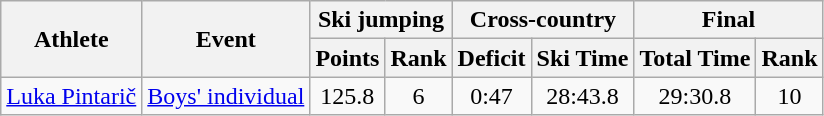<table class="wikitable">
<tr>
<th rowspan="2">Athlete</th>
<th rowspan="2">Event</th>
<th colspan="2">Ski jumping</th>
<th colspan="2">Cross-country</th>
<th colspan="2">Final</th>
</tr>
<tr>
<th>Points</th>
<th>Rank</th>
<th>Deficit</th>
<th>Ski Time</th>
<th>Total Time</th>
<th>Rank</th>
</tr>
<tr>
<td><a href='#'>Luka Pintarič</a></td>
<td><a href='#'>Boys' individual</a></td>
<td align="center">125.8</td>
<td align="center">6</td>
<td align="center">0:47</td>
<td align="center">28:43.8</td>
<td align="center">29:30.8</td>
<td align="center">10</td>
</tr>
</table>
